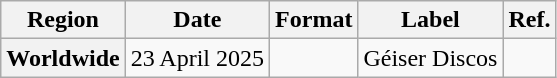<table class="wikitable plainrowheaders" style="text-align:center;">
<tr>
<th scope="col">Region</th>
<th scope="col">Date</th>
<th scope="col">Format</th>
<th scope="col">Label</th>
<th scope="col">Ref.</th>
</tr>
<tr>
<th scope="row">Worldwide</th>
<td>23 April 2025</td>
<td></td>
<td>Géiser Discos</td>
<td></td>
</tr>
</table>
